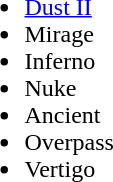<table cellspacing="10">
<tr>
<td width="450px" valign="top"><br><ul><li><a href='#'>Dust II</a></li><li>Mirage</li><li>Inferno</li><li>Nuke</li><li>Ancient</li><li>Overpass</li><li>Vertigo</li></ul></td>
</tr>
</table>
